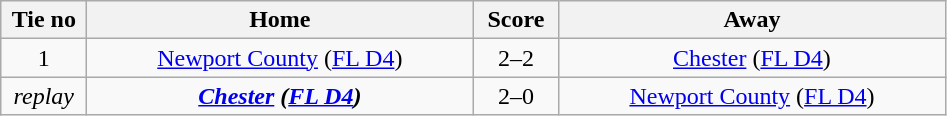<table class="wikitable" style="text-align:center">
<tr>
<th width=50>Tie no</th>
<th width=250>Home</th>
<th width=50>Score</th>
<th width=250>Away</th>
</tr>
<tr>
<td>1</td>
<td><a href='#'>Newport County</a> (<a href='#'>FL D4</a>)</td>
<td>2–2</td>
<td><a href='#'>Chester</a> (<a href='#'>FL D4</a>)</td>
</tr>
<tr>
<td><em>replay</em></td>
<td><strong><em><a href='#'>Chester</a><strong> (<a href='#'>FL D4</a>)<em></td>
<td></em>2–0<em></td>
<td></em><a href='#'>Newport County</a> (<a href='#'>FL D4</a>)<em></td>
</tr>
</table>
